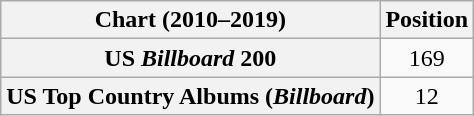<table class="wikitable plainrowheaders" style="text-align:center">
<tr>
<th scope="col">Chart (2010–2019)</th>
<th scope="col">Position</th>
</tr>
<tr>
<th scope="row">US <em>Billboard</em> 200</th>
<td>169</td>
</tr>
<tr>
<th scope="row">US Top Country Albums (<em>Billboard</em>)</th>
<td>12</td>
</tr>
</table>
